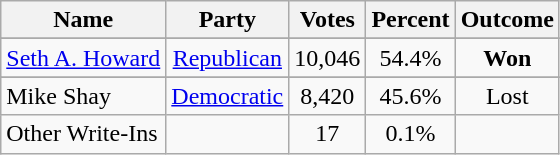<table class=wikitable style="text-align:center">
<tr>
<th>Name</th>
<th>Party</th>
<th>Votes</th>
<th>Percent</th>
<th>Outcome</th>
</tr>
<tr>
</tr>
<tr>
<td align=left><a href='#'>Seth A. Howard</a></td>
<td><a href='#'>Republican</a></td>
<td>10,046</td>
<td>54.4%</td>
<td><strong>Won</strong></td>
</tr>
<tr>
</tr>
<tr>
<td align=left>Mike Shay</td>
<td><a href='#'>Democratic</a></td>
<td>8,420</td>
<td>45.6%</td>
<td>Lost</td>
</tr>
<tr>
<td align=left>Other Write-Ins</td>
<td></td>
<td>17</td>
<td>0.1%</td>
<td></td>
</tr>
</table>
